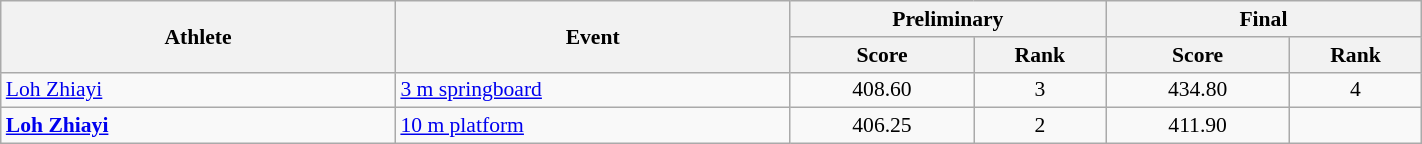<table class="wikitable" width="75%" style="text-align:center; font-size:90%;">
<tr>
<th rowspan="2" width="15%">Athlete</th>
<th rowspan="2" width="15%">Event</th>
<th colspan="2" width="12%">Preliminary</th>
<th colspan="2" width="12%">Final</th>
</tr>
<tr>
<th width="7%">Score</th>
<th>Rank</th>
<th width="7%">Score</th>
<th>Rank</th>
</tr>
<tr>
<td align=left><a href='#'>Loh Zhiayi</a></td>
<td align=left><a href='#'>3 m springboard</a></td>
<td>408.60</td>
<td>3</td>
<td>434.80</td>
<td>4</td>
</tr>
<tr>
<td align=left><strong><a href='#'>Loh Zhiayi</a></strong></td>
<td align=left><a href='#'>10 m platform</a></td>
<td>406.25</td>
<td>2</td>
<td>411.90</td>
<td></td>
</tr>
</table>
